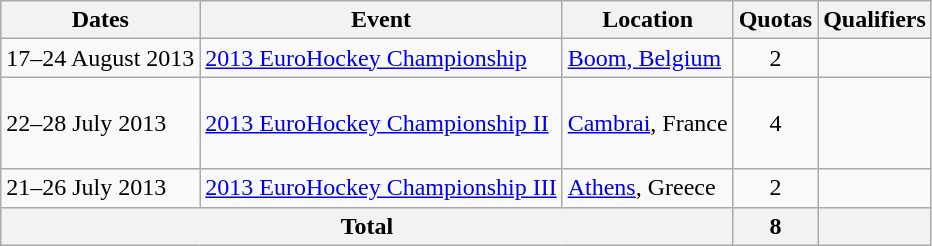<table class="wikitable">
<tr>
<th>Dates</th>
<th>Event</th>
<th>Location</th>
<th>Quotas</th>
<th>Qualifiers</th>
</tr>
<tr>
<td>17–24 August 2013</td>
<td><a href='#'>2013 EuroHockey Championship</a></td>
<td><a href='#'>Boom, Belgium</a></td>
<td align=center>2</td>
<td><br></td>
</tr>
<tr>
<td>22–28 July 2013</td>
<td><a href='#'>2013 EuroHockey Championship II</a></td>
<td><a href='#'>Cambrai</a>, France</td>
<td align=center>4</td>
<td><br><br><br></td>
</tr>
<tr>
<td>21–26 July 2013</td>
<td><a href='#'>2013 EuroHockey Championship III</a></td>
<td><a href='#'>Athens</a>, Greece</td>
<td align=center>2</td>
<td><br></td>
</tr>
<tr>
<th colspan=3>Total</th>
<th>8</th>
<th></th>
</tr>
</table>
